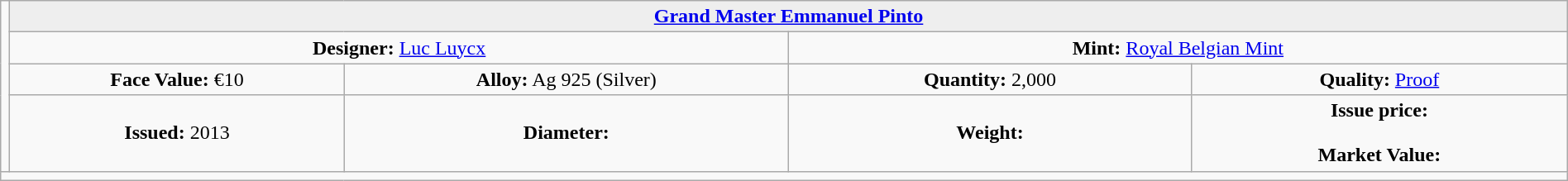<table class="wikitable" width=100%>
<tr>
<td rowspan=4 width="330px" nowrap align=center></td>
<th colspan="4" align=center style="background:#eeeeee;"><a href='#'>Grand Master Emmanuel Pinto</a></th>
</tr>
<tr>
<td colspan="2" width="50%" align=center><strong>Designer:</strong> <a href='#'>Luc Luycx</a></td>
<td colspan="2" width="50%" align=center><strong>Mint:</strong> <a href='#'>Royal Belgian Mint</a></td>
</tr>
<tr>
<td align=center><strong>Face Value:</strong> €10</td>
<td align=center><strong>Alloy:</strong> Ag 925 (Silver)</td>
<td align=center><strong>Quantity:</strong> 2,000</td>
<td align=center><strong>Quality:</strong> <a href='#'>Proof</a></td>
</tr>
<tr>
<td align=center><strong>Issued:</strong> 2013</td>
<td align=center><strong>Diameter:</strong> </td>
<td align=center><strong>Weight:</strong> </td>
<td align=center><strong>Issue price:</strong><br><br>
<strong>Market Value:</strong></td>
</tr>
<tr>
<td colspan="5" align=left></td>
</tr>
</table>
